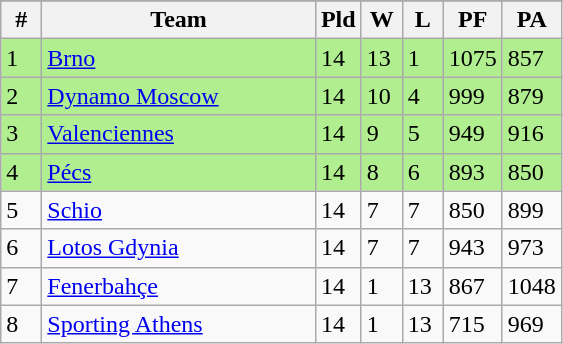<table class=wikitable>
<tr align=center>
</tr>
<tr>
<th width=20>#</th>
<th width=175>Team</th>
<th width=20>Pld</th>
<th width=20>W</th>
<th width=20>L</th>
<th width=30>PF</th>
<th width=30>PA</th>
</tr>
<tr bgcolor=B0EE90>
<td>1</td>
<td align="left"> <a href='#'>Brno</a></td>
<td>14</td>
<td>13</td>
<td>1</td>
<td>1075</td>
<td>857</td>
</tr>
<tr bgcolor=B0EE90>
<td>2</td>
<td align="left"> <a href='#'>Dynamo Moscow</a></td>
<td>14</td>
<td>10</td>
<td>4</td>
<td>999</td>
<td>879</td>
</tr>
<tr bgcolor=B0EE90>
<td>3</td>
<td align="left"> <a href='#'>Valenciennes</a></td>
<td>14</td>
<td>9</td>
<td>5</td>
<td>949</td>
<td>916</td>
</tr>
<tr bgcolor=B0EE90>
<td>4</td>
<td align="left"> <a href='#'>Pécs</a></td>
<td>14</td>
<td>8</td>
<td>6</td>
<td>893</td>
<td>850</td>
</tr>
<tr>
<td>5</td>
<td align="left"> <a href='#'>Schio</a></td>
<td>14</td>
<td>7</td>
<td>7</td>
<td>850</td>
<td>899</td>
</tr>
<tr>
<td>6</td>
<td align="left"> <a href='#'>Lotos Gdynia</a></td>
<td>14</td>
<td>7</td>
<td>7</td>
<td>943</td>
<td>973</td>
</tr>
<tr>
<td>7</td>
<td align="left"> <a href='#'>Fenerbahçe</a></td>
<td>14</td>
<td>1</td>
<td>13</td>
<td>867</td>
<td>1048</td>
</tr>
<tr>
<td>8</td>
<td align="left"> <a href='#'>Sporting Athens</a></td>
<td>14</td>
<td>1</td>
<td>13</td>
<td>715</td>
<td>969</td>
</tr>
</table>
